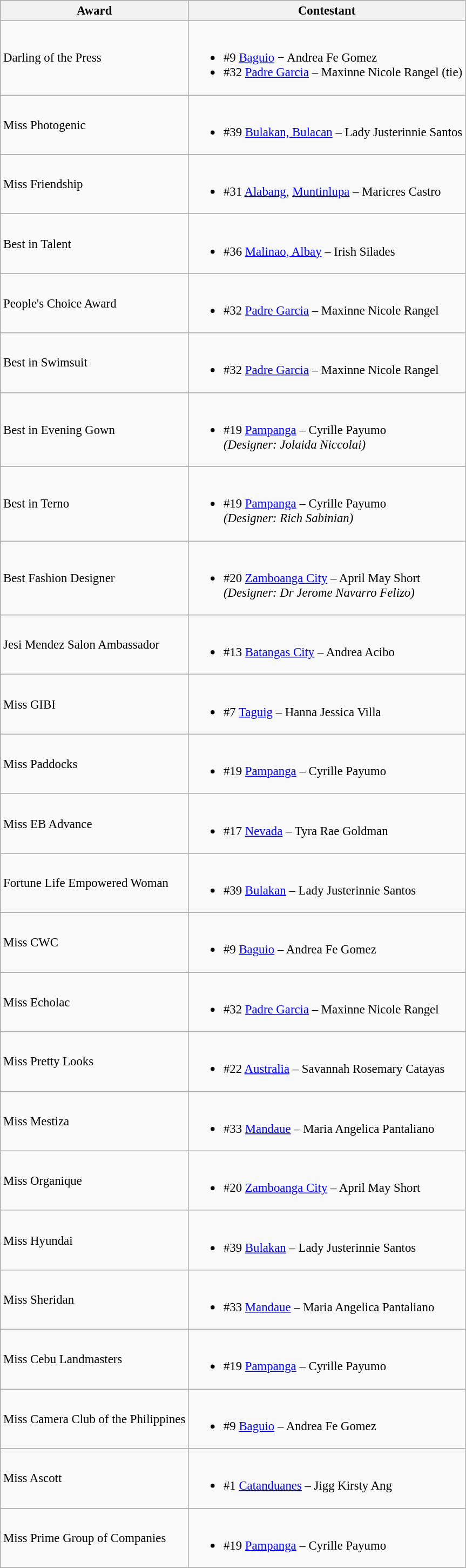<table class="wikitable sortable" style="font-size: 95%;">
<tr>
<th>Award</th>
<th>Contestant</th>
</tr>
<tr>
<td>Darling of the Press</td>
<td><br><ul><li>#9 <a href='#'>Baguio</a> − Andrea Fe Gomez</li><li>#32 <a href='#'>Padre Garcia</a> – Maxinne Nicole Rangel (tie)</li></ul></td>
</tr>
<tr>
<td>Miss Photogenic</td>
<td><br><ul><li>#39 <a href='#'>Bulakan, Bulacan</a> – Lady Justerinnie Santos</li></ul></td>
</tr>
<tr>
<td>Miss Friendship</td>
<td><br><ul><li>#31 <a href='#'>Alabang</a>, <a href='#'>Muntinlupa</a> – Maricres Castro</li></ul></td>
</tr>
<tr>
<td>Best in Talent</td>
<td><br><ul><li>#36 <a href='#'>Malinao, Albay</a> – Irish Silades</li></ul></td>
</tr>
<tr>
<td>People's Choice Award</td>
<td><br><ul><li>#32 <a href='#'>Padre Garcia</a> – Maxinne Nicole Rangel</li></ul></td>
</tr>
<tr>
<td>Best in Swimsuit</td>
<td><br><ul><li>#32 <a href='#'>Padre Garcia</a> – Maxinne Nicole Rangel</li></ul></td>
</tr>
<tr>
<td>Best in Evening Gown</td>
<td><br><ul><li>#19 <a href='#'>Pampanga</a> – Cyrille Payumo<br><em>(Designer: Jolaida Niccolai)</em></li></ul></td>
</tr>
<tr>
<td>Best in Terno</td>
<td><br><ul><li>#19 <a href='#'>Pampanga</a> – Cyrille Payumo<br><em>(Designer: Rich Sabinian)</em></li></ul></td>
</tr>
<tr>
<td>Best Fashion Designer</td>
<td><br><ul><li>#20 <a href='#'>Zamboanga City</a> – April May Short<br><em>(Designer: Dr Jerome Navarro Felizo)</em></li></ul></td>
</tr>
<tr>
<td>Jesi Mendez Salon Ambassador</td>
<td><br><ul><li>#13 <a href='#'>Batangas City</a> – Andrea Acibo</li></ul></td>
</tr>
<tr>
<td>Miss GIBI</td>
<td><br><ul><li>#7 <a href='#'>Taguig</a> – Hanna Jessica Villa</li></ul></td>
</tr>
<tr>
<td>Miss Paddocks</td>
<td><br><ul><li>#19 <a href='#'>Pampanga</a> – Cyrille Payumo</li></ul></td>
</tr>
<tr>
<td>Miss EB Advance</td>
<td><br><ul><li>#17 <a href='#'>Nevada</a> – Tyra Rae Goldman</li></ul></td>
</tr>
<tr>
<td>Fortune Life Empowered Woman</td>
<td><br><ul><li>#39 <a href='#'>Bulakan</a> – Lady Justerinnie Santos</li></ul></td>
</tr>
<tr>
<td>Miss CWC</td>
<td><br><ul><li>#9 <a href='#'>Baguio</a> – Andrea Fe Gomez</li></ul></td>
</tr>
<tr>
<td>Miss Echolac</td>
<td><br><ul><li>#32 <a href='#'>Padre Garcia</a> – Maxinne Nicole Rangel</li></ul></td>
</tr>
<tr>
<td>Miss Pretty Looks</td>
<td><br><ul><li>#22 <a href='#'>Australia</a> – Savannah Rosemary Catayas</li></ul></td>
</tr>
<tr>
<td>Miss Mestiza</td>
<td><br><ul><li>#33 <a href='#'>Mandaue</a> – Maria Angelica Pantaliano</li></ul></td>
</tr>
<tr>
<td>Miss Organique</td>
<td><br><ul><li>#20 <a href='#'>Zamboanga City</a> – April May Short</li></ul></td>
</tr>
<tr>
<td>Miss Hyundai</td>
<td><br><ul><li>#39 <a href='#'>Bulakan</a> – Lady Justerinnie Santos</li></ul></td>
</tr>
<tr>
<td>Miss Sheridan</td>
<td><br><ul><li>#33 <a href='#'>Mandaue</a> – Maria Angelica Pantaliano</li></ul></td>
</tr>
<tr>
<td>Miss Cebu Landmasters</td>
<td><br><ul><li>#19 <a href='#'>Pampanga</a> – Cyrille Payumo</li></ul></td>
</tr>
<tr>
<td>Miss Camera Club of the Philippines</td>
<td><br><ul><li>#9 <a href='#'>Baguio</a> – Andrea Fe Gomez</li></ul></td>
</tr>
<tr>
<td>Miss Ascott</td>
<td><br><ul><li>#1 <a href='#'>Catanduanes</a> – Jigg Kirsty Ang</li></ul></td>
</tr>
<tr>
<td>Miss Prime Group of Companies</td>
<td><br><ul><li>#19 <a href='#'>Pampanga</a> – Cyrille Payumo</li></ul></td>
</tr>
</table>
